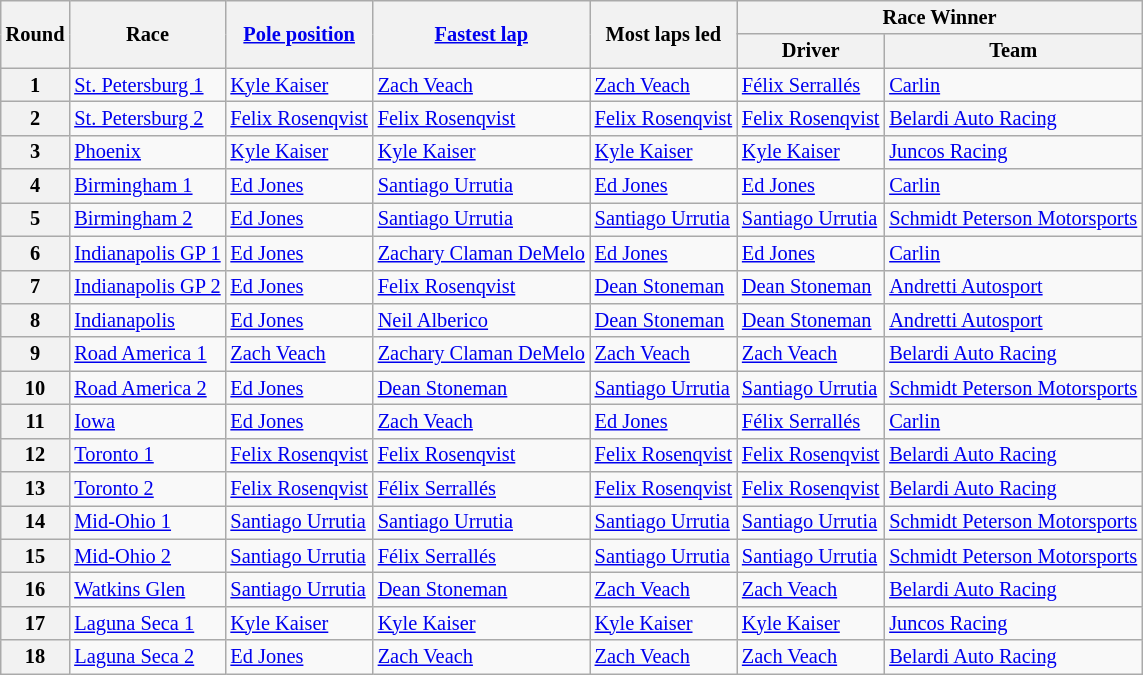<table class="wikitable" style="font-size: 85%">
<tr>
<th rowspan=2>Round</th>
<th rowspan=2>Race</th>
<th rowspan=2><a href='#'>Pole position</a></th>
<th rowspan=2><a href='#'>Fastest lap</a></th>
<th rowspan=2>Most laps led</th>
<th colspan=3>Race Winner</th>
</tr>
<tr>
<th>Driver</th>
<th>Team</th>
</tr>
<tr>
<th>1</th>
<td><a href='#'>St. Petersburg 1</a></td>
<td> <a href='#'>Kyle Kaiser</a></td>
<td> <a href='#'>Zach Veach</a></td>
<td> <a href='#'>Zach Veach</a></td>
<td> <a href='#'>Félix Serrallés</a></td>
<td><a href='#'>Carlin</a></td>
</tr>
<tr>
<th>2</th>
<td><a href='#'>St. Petersburg 2</a></td>
<td> <a href='#'>Felix Rosenqvist</a></td>
<td> <a href='#'>Felix Rosenqvist</a></td>
<td> <a href='#'>Felix Rosenqvist</a></td>
<td> <a href='#'>Felix Rosenqvist</a></td>
<td><a href='#'>Belardi Auto Racing</a></td>
</tr>
<tr>
<th>3</th>
<td><a href='#'>Phoenix</a></td>
<td> <a href='#'>Kyle Kaiser</a></td>
<td> <a href='#'>Kyle Kaiser</a></td>
<td> <a href='#'>Kyle Kaiser</a></td>
<td> <a href='#'>Kyle Kaiser</a></td>
<td><a href='#'>Juncos Racing</a></td>
</tr>
<tr>
<th>4</th>
<td><a href='#'>Birmingham 1</a></td>
<td> <a href='#'>Ed Jones</a></td>
<td> <a href='#'>Santiago Urrutia</a></td>
<td> <a href='#'>Ed Jones</a></td>
<td> <a href='#'>Ed Jones</a></td>
<td><a href='#'>Carlin</a></td>
</tr>
<tr>
<th>5</th>
<td><a href='#'>Birmingham 2</a></td>
<td> <a href='#'>Ed Jones</a></td>
<td> <a href='#'>Santiago Urrutia</a></td>
<td> <a href='#'>Santiago Urrutia</a></td>
<td> <a href='#'>Santiago Urrutia</a></td>
<td><a href='#'>Schmidt Peterson Motorsports</a></td>
</tr>
<tr>
<th>6</th>
<td><a href='#'>Indianapolis GP 1</a></td>
<td> <a href='#'>Ed Jones</a></td>
<td> <a href='#'>Zachary Claman DeMelo</a></td>
<td> <a href='#'>Ed Jones</a></td>
<td> <a href='#'>Ed Jones</a></td>
<td><a href='#'>Carlin</a></td>
</tr>
<tr>
<th>7</th>
<td><a href='#'>Indianapolis GP 2</a></td>
<td> <a href='#'>Ed Jones</a></td>
<td> <a href='#'>Felix Rosenqvist</a></td>
<td> <a href='#'>Dean Stoneman</a></td>
<td> <a href='#'>Dean Stoneman</a></td>
<td><a href='#'>Andretti Autosport</a></td>
</tr>
<tr>
<th>8</th>
<td><a href='#'>Indianapolis</a></td>
<td> <a href='#'>Ed Jones</a></td>
<td> <a href='#'>Neil Alberico</a></td>
<td> <a href='#'>Dean Stoneman</a></td>
<td> <a href='#'>Dean Stoneman</a></td>
<td><a href='#'>Andretti Autosport</a></td>
</tr>
<tr>
<th>9</th>
<td><a href='#'>Road America 1</a></td>
<td> <a href='#'>Zach Veach</a></td>
<td> <a href='#'>Zachary Claman DeMelo</a></td>
<td> <a href='#'>Zach Veach</a></td>
<td> <a href='#'>Zach Veach</a></td>
<td><a href='#'>Belardi Auto Racing</a></td>
</tr>
<tr>
<th>10</th>
<td><a href='#'>Road America 2</a></td>
<td> <a href='#'>Ed Jones</a></td>
<td> <a href='#'>Dean Stoneman</a></td>
<td> <a href='#'>Santiago Urrutia</a></td>
<td> <a href='#'>Santiago Urrutia</a></td>
<td><a href='#'>Schmidt Peterson Motorsports</a></td>
</tr>
<tr>
<th>11</th>
<td><a href='#'>Iowa</a></td>
<td> <a href='#'>Ed Jones</a></td>
<td> <a href='#'>Zach Veach</a></td>
<td> <a href='#'>Ed Jones</a></td>
<td> <a href='#'>Félix Serrallés</a></td>
<td><a href='#'>Carlin</a></td>
</tr>
<tr>
<th>12</th>
<td><a href='#'>Toronto 1</a></td>
<td> <a href='#'>Felix Rosenqvist</a></td>
<td> <a href='#'>Felix Rosenqvist</a></td>
<td> <a href='#'>Felix Rosenqvist</a></td>
<td> <a href='#'>Felix Rosenqvist</a></td>
<td><a href='#'>Belardi Auto Racing</a></td>
</tr>
<tr>
<th>13</th>
<td><a href='#'>Toronto 2</a></td>
<td> <a href='#'>Felix Rosenqvist</a></td>
<td> <a href='#'>Félix Serrallés</a></td>
<td> <a href='#'>Felix Rosenqvist</a></td>
<td> <a href='#'>Felix Rosenqvist</a></td>
<td><a href='#'>Belardi Auto Racing</a></td>
</tr>
<tr>
<th>14</th>
<td><a href='#'>Mid-Ohio 1</a></td>
<td> <a href='#'>Santiago Urrutia</a></td>
<td> <a href='#'>Santiago Urrutia</a></td>
<td> <a href='#'>Santiago Urrutia</a></td>
<td> <a href='#'>Santiago Urrutia</a></td>
<td><a href='#'>Schmidt Peterson Motorsports</a></td>
</tr>
<tr>
<th>15</th>
<td><a href='#'>Mid-Ohio 2</a></td>
<td> <a href='#'>Santiago Urrutia</a></td>
<td> <a href='#'>Félix Serrallés</a></td>
<td> <a href='#'>Santiago Urrutia</a></td>
<td> <a href='#'>Santiago Urrutia</a></td>
<td><a href='#'>Schmidt Peterson Motorsports</a></td>
</tr>
<tr>
<th>16</th>
<td><a href='#'>Watkins Glen</a></td>
<td> <a href='#'>Santiago Urrutia</a></td>
<td> <a href='#'>Dean Stoneman</a></td>
<td> <a href='#'>Zach Veach</a></td>
<td> <a href='#'>Zach Veach</a></td>
<td><a href='#'>Belardi Auto Racing</a></td>
</tr>
<tr>
<th>17</th>
<td><a href='#'>Laguna Seca 1</a></td>
<td> <a href='#'>Kyle Kaiser</a></td>
<td> <a href='#'>Kyle Kaiser</a></td>
<td> <a href='#'>Kyle Kaiser</a></td>
<td> <a href='#'>Kyle Kaiser</a></td>
<td><a href='#'>Juncos Racing</a></td>
</tr>
<tr>
<th>18</th>
<td><a href='#'>Laguna Seca 2</a></td>
<td> <a href='#'>Ed Jones</a></td>
<td> <a href='#'>Zach Veach</a></td>
<td> <a href='#'>Zach Veach</a></td>
<td> <a href='#'>Zach Veach</a></td>
<td><a href='#'>Belardi Auto Racing</a></td>
</tr>
</table>
